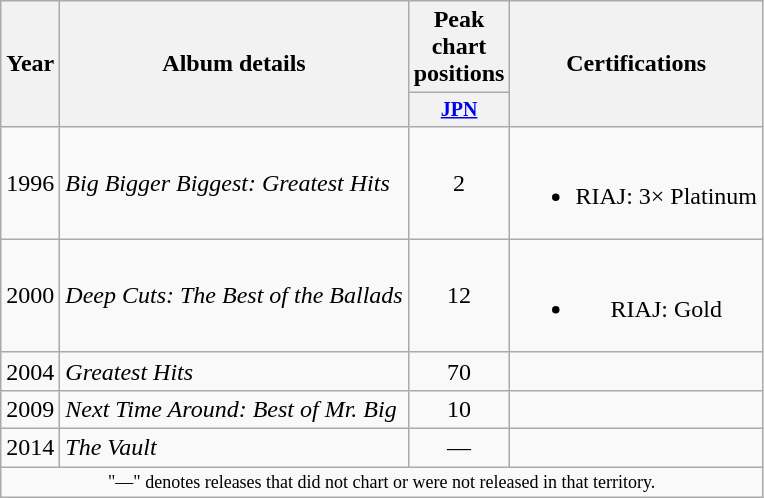<table class="wikitable" style="text-align:center;">
<tr>
<th rowspan="2">Year</th>
<th rowspan="2">Album details</th>
<th colspan="1">Peak chart positions</th>
<th rowspan="2">Certifications</th>
</tr>
<tr style="font-size:smaller;">
<th style="width:50px;"><a href='#'>JPN</a><br></th>
</tr>
<tr>
<td>1996</td>
<td style="text-align:left;"><em>Big Bigger Biggest: Greatest Hits</em></td>
<td>2</td>
<td><br><ul><li>RIAJ: 3× Platinum</li></ul></td>
</tr>
<tr>
<td>2000</td>
<td style="text-align:left;"><em>Deep Cuts: The Best of the Ballads</em></td>
<td>12</td>
<td><br><ul><li>RIAJ: Gold</li></ul></td>
</tr>
<tr>
<td>2004</td>
<td style="text-align:left;"><em>Greatest Hits</em></td>
<td>70</td>
<td></td>
</tr>
<tr>
<td>2009</td>
<td style="text-align:left;"><em>Next Time Around: Best of Mr. Big</em></td>
<td>10</td>
<td></td>
</tr>
<tr>
<td>2014</td>
<td style="text-align:left;"><em>The Vault</em></td>
<td>—</td>
<td></td>
</tr>
<tr>
<td colspan="6" style="text-align:center; font-size:9pt;">"—" denotes releases that did not chart or were not released in that territory.</td>
</tr>
</table>
